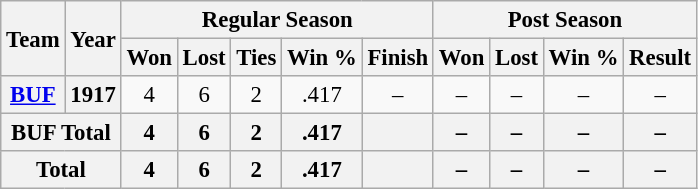<table class="wikitable" style="font-size: 95%; text-align:center;">
<tr>
<th rowspan="2">Team</th>
<th rowspan="2">Year</th>
<th colspan="5">Regular Season</th>
<th colspan="4">Post Season</th>
</tr>
<tr>
<th>Won</th>
<th>Lost</th>
<th>Ties</th>
<th>Win %</th>
<th>Finish</th>
<th>Won</th>
<th>Lost</th>
<th>Win %</th>
<th>Result</th>
</tr>
<tr>
<th><a href='#'>BUF</a></th>
<th>1917</th>
<td>4</td>
<td>6</td>
<td>2</td>
<td>.417</td>
<td>–</td>
<td>–</td>
<td>–</td>
<td>–</td>
<td>–</td>
</tr>
<tr>
<th colspan="2">BUF Total</th>
<th>4</th>
<th>6</th>
<th>2</th>
<th>.417</th>
<th></th>
<th>–</th>
<th>–</th>
<th>–</th>
<th>–</th>
</tr>
<tr>
<th colspan="2">Total</th>
<th>4</th>
<th>6</th>
<th>2</th>
<th>.417</th>
<th></th>
<th>–</th>
<th>–</th>
<th>–</th>
<th>–</th>
</tr>
</table>
